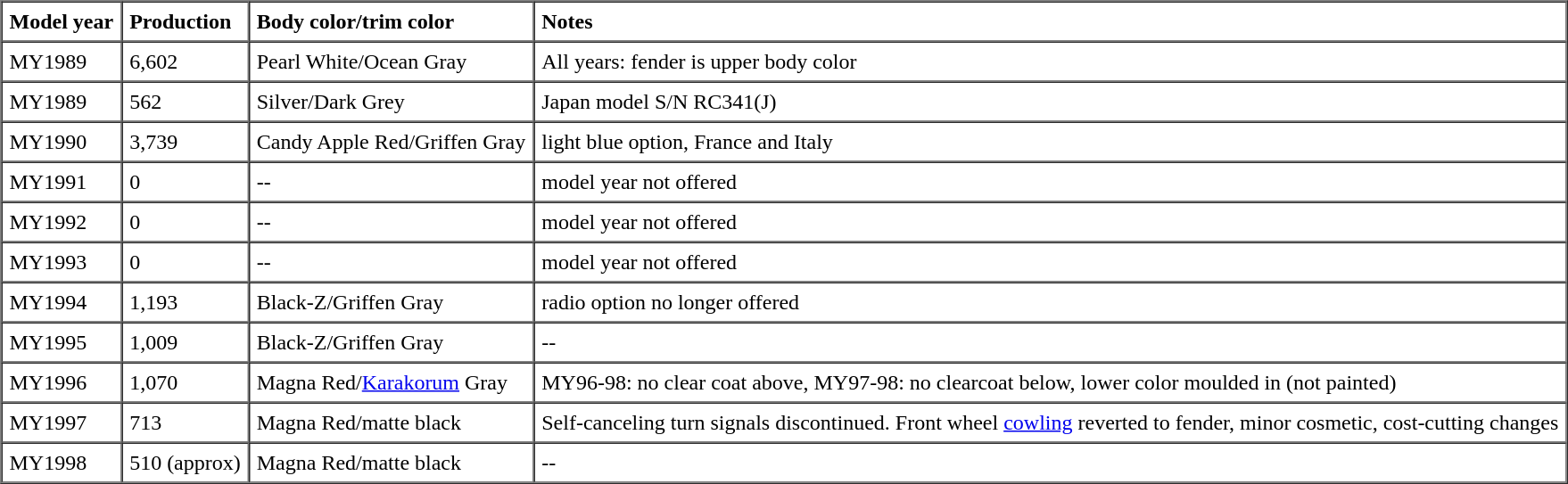<table border="1" cellspacing="0" cellpadding="5">
<tr>
<td><strong>Model year</strong></td>
<td><strong>Production  </strong></td>
<td><strong>Body color/trim color</strong></td>
<td><strong>Notes</strong></td>
</tr>
<tr>
<td>MY1989</td>
<td>6,602</td>
<td>Pearl White/Ocean Gray</td>
<td>All years: fender is upper body color</td>
</tr>
<tr>
<td>MY1989</td>
<td>562</td>
<td>Silver/Dark Grey</td>
<td>Japan model S/N RC341(J)</td>
</tr>
<tr>
<td>MY1990</td>
<td>3,739</td>
<td>Candy Apple Red/Griffen Gray</td>
<td>light blue option, France and Italy</td>
</tr>
<tr>
<td>MY1991</td>
<td>0</td>
<td>--</td>
<td>model year not offered</td>
</tr>
<tr>
<td>MY1992</td>
<td>0</td>
<td>--</td>
<td>model year not offered</td>
</tr>
<tr>
<td>MY1993</td>
<td>0</td>
<td>--</td>
<td>model year not offered</td>
</tr>
<tr>
<td>MY1994</td>
<td>1,193</td>
<td>Black-Z/Griffen Gray</td>
<td>radio option no longer offered</td>
</tr>
<tr>
<td>MY1995</td>
<td>1,009</td>
<td>Black-Z/Griffen Gray</td>
<td>--</td>
</tr>
<tr>
<td>MY1996</td>
<td>1,070</td>
<td>Magna Red/<a href='#'>Karakorum</a> Gray</td>
<td>MY96-98: no clear coat above, MY97-98: no clearcoat below, lower color moulded in (not painted)</td>
</tr>
<tr>
<td>MY1997</td>
<td>713</td>
<td>Magna Red/matte black</td>
<td>Self-canceling turn signals discontinued. Front wheel <a href='#'>cowling</a> reverted to fender, minor cosmetic, cost-cutting changes</td>
</tr>
<tr>
<td>MY1998</td>
<td>510 (approx)</td>
<td>Magna Red/matte black</td>
<td>--</td>
</tr>
</table>
